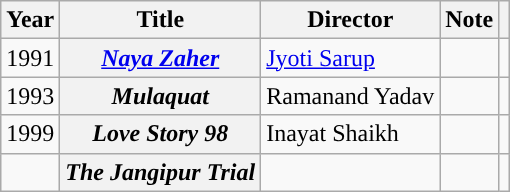<table class="wikitable">
<tr>
<th>Year</th>
<th>Title</th>
<th>Director</th>
<th>Note</th>
<th></th>
</tr>
<tr>
<td>1991</td>
<th scope="row"><em><a href='#'>Naya Zaher</a></em></th>
<td><a href='#'>Jyoti Sarup</a></td>
<td></td>
<td></td>
</tr>
<tr>
<td>1993</td>
<th scope="row"><em>Mulaquat</em></th>
<td>Ramanand Yadav</td>
<td></td>
<td></td>
</tr>
<tr>
<td>1999</td>
<th><em>Love Story 98</em></th>
<td>Inayat Shaikh</td>
<td></td>
<td></td>
</tr>
<tr>
<td></td>
<th><em>The Jangipur Trial</em></th>
<td></td>
<td></td>
<td></td>
</tr>
</table>
